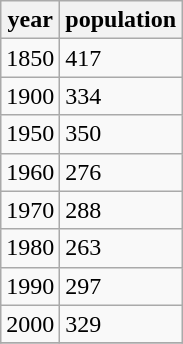<table class="wikitable">
<tr>
<th>year</th>
<th>population</th>
</tr>
<tr>
<td>1850</td>
<td>417</td>
</tr>
<tr>
<td>1900</td>
<td>334</td>
</tr>
<tr>
<td>1950</td>
<td>350</td>
</tr>
<tr>
<td>1960</td>
<td>276</td>
</tr>
<tr>
<td>1970</td>
<td>288</td>
</tr>
<tr>
<td>1980</td>
<td>263</td>
</tr>
<tr>
<td>1990</td>
<td>297</td>
</tr>
<tr>
<td>2000</td>
<td>329</td>
</tr>
<tr>
</tr>
</table>
